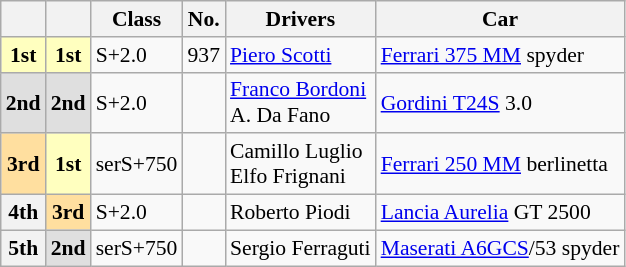<table class="wikitable" style="font-size:90%">
<tr>
<th></th>
<th></th>
<th>Class</th>
<th>No.</th>
<th>Drivers</th>
<th>Car</th>
</tr>
<tr>
<th style="background:#ffffbf;"><strong>1st</strong></th>
<th style="background:#ffffbf;"><strong>1st</strong></th>
<td>S+2.0</td>
<td>937</td>
<td> <a href='#'>Piero Scotti</a></td>
<td><a href='#'>Ferrari 375 MM</a> spyder</td>
</tr>
<tr>
<th style="background:#dfdfdf;">2nd</th>
<th style="background:#dfdfdf;">2nd</th>
<td>S+2.0</td>
<td></td>
<td> <a href='#'>Franco Bordoni</a><br> A. Da Fano</td>
<td><a href='#'>Gordini T24S</a> 3.0</td>
</tr>
<tr>
<th style="background:#ffdf9f;">3rd</th>
<th style="background:#ffffbf;"><strong>1st</strong></th>
<td>serS+750</td>
<td></td>
<td> Camillo Luglio<br> Elfo Frignani</td>
<td><a href='#'>Ferrari 250 MM</a> berlinetta</td>
</tr>
<tr>
<th>4th</th>
<th style="background:#ffdf9f;">3rd</th>
<td>S+2.0</td>
<td></td>
<td> Roberto Piodi</td>
<td><a href='#'>Lancia Aurelia</a> GT 2500</td>
</tr>
<tr>
<th>5th</th>
<th style="background:#dfdfdf;">2nd</th>
<td>serS+750</td>
<td></td>
<td> Sergio Ferraguti</td>
<td><a href='#'>Maserati A6GCS</a>/53 spyder</td>
</tr>
</table>
